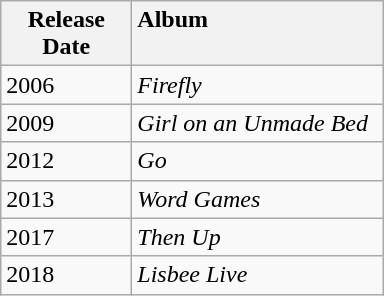<table class="wikitable sortable">
<tr>
<th style="vertical-align:top; text-align:center; width:80px;">Release Date</th>
<th style="vertical-align:top; text-align:left; width:160px;">Album</th>
</tr>
<tr>
<td>2006</td>
<td><em>Firefly</em></td>
</tr>
<tr>
<td>2009</td>
<td><em>Girl on an Unmade Bed</em></td>
</tr>
<tr>
<td>2012</td>
<td><em>Go</em></td>
</tr>
<tr>
<td>2013</td>
<td><em>Word Games</em></td>
</tr>
<tr>
<td>2017</td>
<td><em>Then Up</em></td>
</tr>
<tr>
<td>2018</td>
<td><em>Lisbee Live</em></td>
</tr>
</table>
